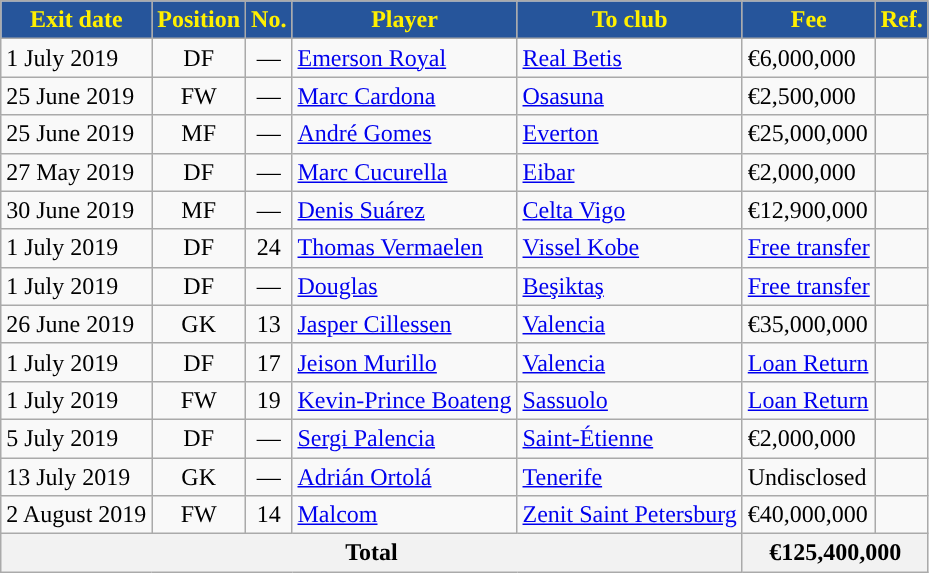<table class="wikitable sortable">
<tr>
<th style="background:#26559B; color:#FFF000; ">Exit date</th>
<th style="background:#26559B; color:#FFF000; ">Position</th>
<th style="background:#26559B; color:#FFF000; ">No.</th>
<th style="background:#26559B; color:#FFF000; ">Player</th>
<th style="background:#26559B; color:#FFF000; ">To club</th>
<th style="background:#26559B; color:#FFF000; ">Fee</th>
<th style="background:#26559B; color:#FFF000; ">Ref.</th>
</tr>
<tr>
<td>1 July 2019</td>
<td style="text-align:center;">DF</td>
<td style="text-align:center;">—</td>
<td style="text-align:left;"> <a href='#'>Emerson Royal</a></td>
<td style="text-align:left;"> <a href='#'>Real Betis</a></td>
<td>€6,000,000</td>
<td></td>
</tr>
<tr>
<td>25 June 2019</td>
<td style="text-align:center;">FW</td>
<td style="text-align:center;">—</td>
<td style="text-align:left;"> <a href='#'>Marc Cardona</a></td>
<td style="text-align:left;"> <a href='#'>Osasuna</a></td>
<td>€2,500,000</td>
<td></td>
</tr>
<tr>
<td>25 June 2019</td>
<td style="text-align:center;">MF</td>
<td style="text-align:center;">—</td>
<td style="text-align:left;"> <a href='#'>André Gomes</a></td>
<td style="text-align:left;"> <a href='#'>Everton</a></td>
<td>€25,000,000 </td>
<td></td>
</tr>
<tr>
<td>27 May 2019</td>
<td style="text-align:center;">DF</td>
<td style="text-align:center;">—</td>
<td style="text-align:left;"> <a href='#'>Marc Cucurella</a></td>
<td style="text-align:left;"> <a href='#'>Eibar</a></td>
<td>€2,000,000</td>
<td></td>
</tr>
<tr>
<td>30 June 2019</td>
<td style="text-align:center;">MF</td>
<td style="text-align:center;">—</td>
<td style="text-align:left;"> <a href='#'>Denis Suárez</a></td>
<td style="text-align:left;"> <a href='#'>Celta Vigo</a></td>
<td>€12,900,000 </td>
<td></td>
</tr>
<tr>
<td>1 July 2019</td>
<td style="text-align:center;">DF</td>
<td style="text-align:center;">24</td>
<td style="text-align:left;"> <a href='#'>Thomas Vermaelen</a></td>
<td style="text-align:left;"> <a href='#'>Vissel Kobe</a></td>
<td><a href='#'>Free transfer</a></td>
<td></td>
</tr>
<tr>
<td>1 July 2019</td>
<td style="text-align:center;">DF</td>
<td style="text-align:center;">—</td>
<td style="text-align:left;"> <a href='#'>Douglas</a></td>
<td style="text-align:left;"> <a href='#'>Beşiktaş</a></td>
<td><a href='#'>Free transfer</a></td>
<td></td>
</tr>
<tr>
<td>26 June 2019</td>
<td style="text-align:center;">GK</td>
<td style="text-align:center;">13</td>
<td style="text-align:left;"> <a href='#'>Jasper Cillessen</a></td>
<td style="text-align:left;"> <a href='#'>Valencia</a></td>
<td>€35,000,000</td>
<td></td>
</tr>
<tr>
<td>1 July 2019</td>
<td style="text-align:center;">DF</td>
<td style="text-align:center;">17</td>
<td style="text-align:left;"> <a href='#'>Jeison Murillo</a></td>
<td style="text-align:left;"> <a href='#'>Valencia</a></td>
<td><a href='#'>Loan Return</a></td>
<td></td>
</tr>
<tr>
<td>1 July 2019</td>
<td style="text-align:center;">FW</td>
<td style="text-align:center;">19</td>
<td style="text-align:left;"> <a href='#'>Kevin-Prince Boateng</a></td>
<td style="text-align:left;"> <a href='#'>Sassuolo</a></td>
<td><a href='#'>Loan Return</a></td>
<td></td>
</tr>
<tr>
<td>5 July 2019</td>
<td style="text-align:center;">DF</td>
<td style="text-align:center;">—</td>
<td style="text-align:left;"> <a href='#'>Sergi Palencia</a></td>
<td style="text-align:left;"> <a href='#'>Saint-Étienne</a></td>
<td>€2,000,000 </td>
<td></td>
</tr>
<tr>
<td>13 July 2019</td>
<td style="text-align:center;">GK</td>
<td style="text-align:center;">—</td>
<td style="text-align:left;"> <a href='#'>Adrián Ortolá</a></td>
<td style="text-align:left;"> <a href='#'>Tenerife</a></td>
<td>Undisclosed</td>
<td></td>
</tr>
<tr>
<td>2 August 2019</td>
<td style="text-align:center;">FW</td>
<td style="text-align:center;">14</td>
<td style="text-align:left;"> <a href='#'>Malcom</a></td>
<td style="text-align:left;"> <a href='#'>Zenit Saint Petersburg</a></td>
<td>€40,000,000 </td>
<td></td>
</tr>
<tr>
<th colspan="5">Total</th>
<th colspan="2">€125,400,000</th>
</tr>
</table>
